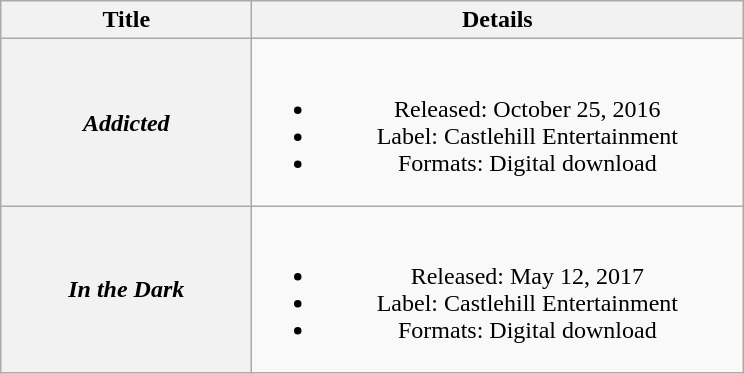<table class="wikitable plainrowheaders" style="text-align:center">
<tr>
<th scope="col" style="width:10em">Title</th>
<th scope="col" style="width:20em">Details</th>
</tr>
<tr>
<th scope="row"><em>Addicted</em></th>
<td><br><ul><li>Released: October 25, 2016</li><li>Label: Castlehill Entertainment</li><li>Formats: Digital download</li></ul></td>
</tr>
<tr>
<th scope="row"><em>In the Dark</em></th>
<td><br><ul><li>Released: May 12, 2017</li><li>Label: Castlehill Entertainment</li><li>Formats: Digital download</li></ul></td>
</tr>
</table>
